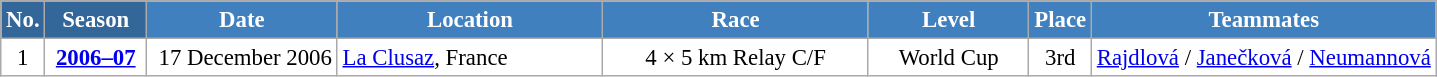<table class="wikitable sortable" style="font-size:95%; text-align:center; border:grey solid 1px; border-collapse:collapse; background:#ffffff;">
<tr style="background:#efefef;">
<th style="background-color:#369; color:white;">No.</th>
<th style="background-color:#369; color:white;">Season</th>
<th style="background-color:#4180be; color:white; width:120px;">Date</th>
<th style="background-color:#4180be; color:white; width:170px;">Location</th>
<th style="background-color:#4180be; color:white; width:170px;">Race</th>
<th style="background-color:#4180be; color:white; width:100px;">Level</th>
<th style="background-color:#4180be; color:white;">Place</th>
<th style="background-color:#4180be; color:white;">Teammates</th>
</tr>
<tr>
<td align=center>1</td>
<td rowspan=1 align=center><strong> <a href='#'>2006–07</a> </strong></td>
<td align=right>17 December 2006</td>
<td align=left> <a href='#'>La Clusaz</a>, France</td>
<td>4 × 5 km Relay C/F</td>
<td>World Cup</td>
<td>3rd</td>
<td><a href='#'>Rajdlová</a> / <a href='#'>Janečková</a> / <a href='#'>Neumannová</a></td>
</tr>
</table>
